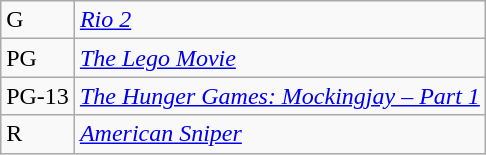<table class="wikitable sortable" style="margin:auto; margin:auto;">
<tr>
<td>G</td>
<td><em><a href='#'>Rio 2</a></em></td>
</tr>
<tr>
<td>PG</td>
<td><em><a href='#'>The Lego Movie</a></em></td>
</tr>
<tr>
<td>PG-13</td>
<td><em><a href='#'>The Hunger Games: Mockingjay – Part 1</a></em></td>
</tr>
<tr>
<td>R</td>
<td><em><a href='#'>American Sniper</a></em></td>
</tr>
</table>
